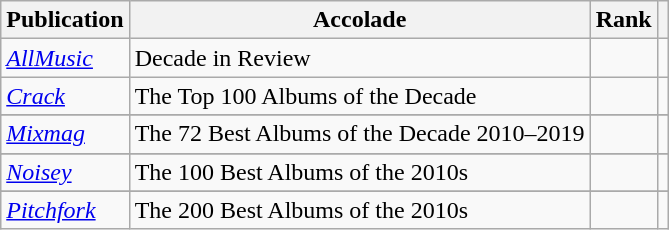<table class="wikitable plainrowheaders sortable">
<tr>
<th>Publication</th>
<th>Accolade</th>
<th>Rank</th>
<th class="unsortable"></th>
</tr>
<tr>
<td><em><a href='#'>AllMusic</a></em></td>
<td>Decade in Review</td>
<td></td>
<td></td>
</tr>
<tr>
<td><em><a href='#'>Crack</a></em></td>
<td>The Top 100 Albums of the Decade</td>
<td></td>
<td></td>
</tr>
<tr>
</tr>
<tr>
<td><em><a href='#'>Mixmag</a></em></td>
<td>The 72 Best Albums of the Decade 2010–2019</td>
<td></td>
<td></td>
</tr>
<tr>
</tr>
<tr>
<td><em><a href='#'>Noisey</a></em></td>
<td>The 100 Best Albums of the 2010s</td>
<td></td>
<td></td>
</tr>
<tr>
</tr>
<tr>
<td><em><a href='#'>Pitchfork</a></em></td>
<td>The 200 Best Albums of the 2010s</td>
<td></td>
<td></td>
</tr>
</table>
